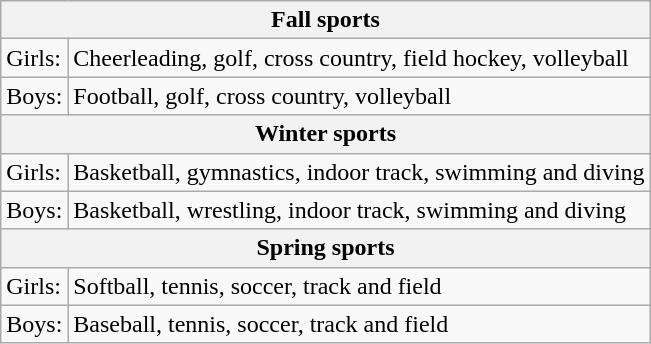<table class="wikitable">
<tr>
<th colspan=2>Fall sports</th>
</tr>
<tr>
<td>Girls:</td>
<td>Cheerleading, golf, cross country, field hockey, volleyball</td>
</tr>
<tr>
<td>Boys:</td>
<td>Football, golf, cross country, volleyball</td>
</tr>
<tr>
<th colspan=2>Winter sports</th>
</tr>
<tr>
<td>Girls:</td>
<td>Basketball, gymnastics, indoor track, swimming and diving</td>
</tr>
<tr>
<td>Boys:</td>
<td>Basketball, wrestling, indoor track, swimming and diving</td>
</tr>
<tr>
<th colspan=2>Spring sports</th>
</tr>
<tr>
<td>Girls:</td>
<td>Softball, tennis, soccer, track and field</td>
</tr>
<tr>
<td>Boys:</td>
<td>Baseball, tennis, soccer, track and field</td>
</tr>
</table>
